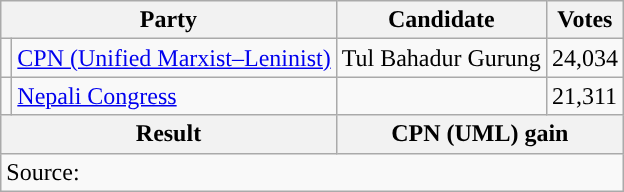<table class="wikitable">
<tr>
<th colspan="2">Party</th>
<th>Candidate</th>
<th>Votes</th>
</tr>
<tr>
<td style="background-color:"></td>
<td><a href='#'>CPN (Unified Marxist–Leninist)</a></td>
<td>Tul Bahadur Gurung</td>
<td>24,034</td>
</tr>
<tr>
<td style="background-color:"></td>
<td><a href='#'>Nepali Congress</a></td>
<td></td>
<td>21,311</td>
</tr>
<tr>
<th colspan="2">Result</th>
<th colspan="2">CPN (UML) gain</th>
</tr>
<tr>
<td colspan="4">Source: </td>
</tr>
</table>
